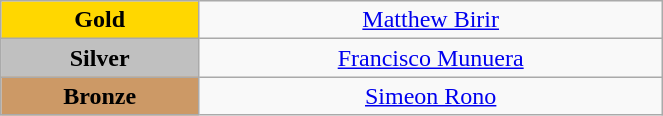<table class="wikitable" style="text-align:center; " width="35%">
<tr>
<td bgcolor="gold"><strong>Gold</strong></td>
<td><a href='#'>Matthew Birir</a><br>  <small><em></em></small></td>
</tr>
<tr>
<td bgcolor="silver"><strong>Silver</strong></td>
<td><a href='#'>Francisco Munuera</a><br>  <small><em></em></small></td>
</tr>
<tr>
<td bgcolor="CC9966"><strong>Bronze</strong></td>
<td><a href='#'>Simeon Rono</a><br>  <small><em></em></small></td>
</tr>
</table>
